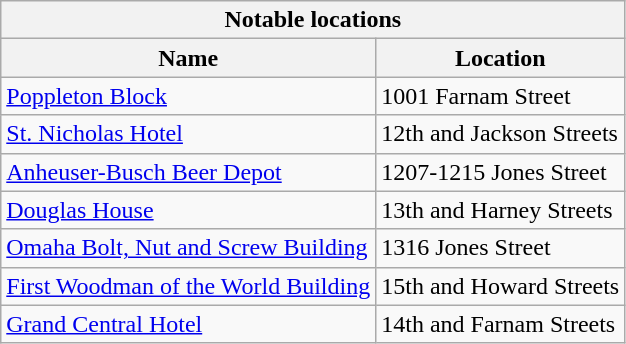<table class="wikitable">
<tr>
<th style="text-align:center;" colspan="6"><strong>Notable locations</strong></th>
</tr>
<tr>
<th>Name</th>
<th>Location</th>
</tr>
<tr>
<td><a href='#'>Poppleton Block</a></td>
<td>1001 Farnam Street</td>
</tr>
<tr>
<td><a href='#'>St. Nicholas Hotel</a></td>
<td>12th and Jackson Streets</td>
</tr>
<tr>
<td><a href='#'>Anheuser-Busch Beer Depot</a></td>
<td>1207-1215 Jones Street</td>
</tr>
<tr>
<td><a href='#'>Douglas House</a></td>
<td>13th and Harney Streets</td>
</tr>
<tr>
<td><a href='#'>Omaha Bolt, Nut and Screw Building</a></td>
<td>1316 Jones Street</td>
</tr>
<tr>
<td><a href='#'>First Woodman of the World Building</a></td>
<td>15th and Howard Streets</td>
</tr>
<tr>
<td><a href='#'>Grand Central Hotel</a></td>
<td>14th and Farnam Streets</td>
</tr>
</table>
